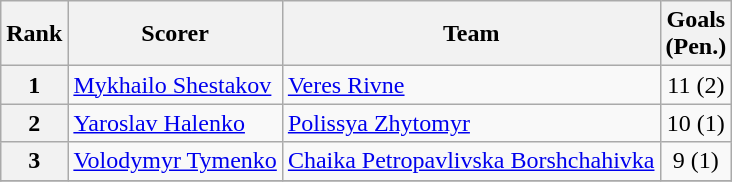<table class="wikitable">
<tr>
<th>Rank</th>
<th>Scorer</th>
<th>Team</th>
<th>Goals<br>(Pen.)</th>
</tr>
<tr>
<th rowspan="1" align="center">1</th>
<td> <a href='#'>Mykhailo Shestakov</a></td>
<td><a href='#'>Veres Rivne</a></td>
<td align=center>11 (2)</td>
</tr>
<tr>
<th rowspan="1" align="center">2</th>
<td> <a href='#'>Yaroslav Halenko</a></td>
<td><a href='#'>Polissya Zhytomyr</a></td>
<td align=center>10 (1)</td>
</tr>
<tr>
<th rowspan="1" align="center">3</th>
<td> <a href='#'>Volodymyr Tymenko</a></td>
<td><a href='#'>Chaika Petropavlivska Borshchahivka</a></td>
<td align=center>9 (1)</td>
</tr>
<tr>
</tr>
</table>
